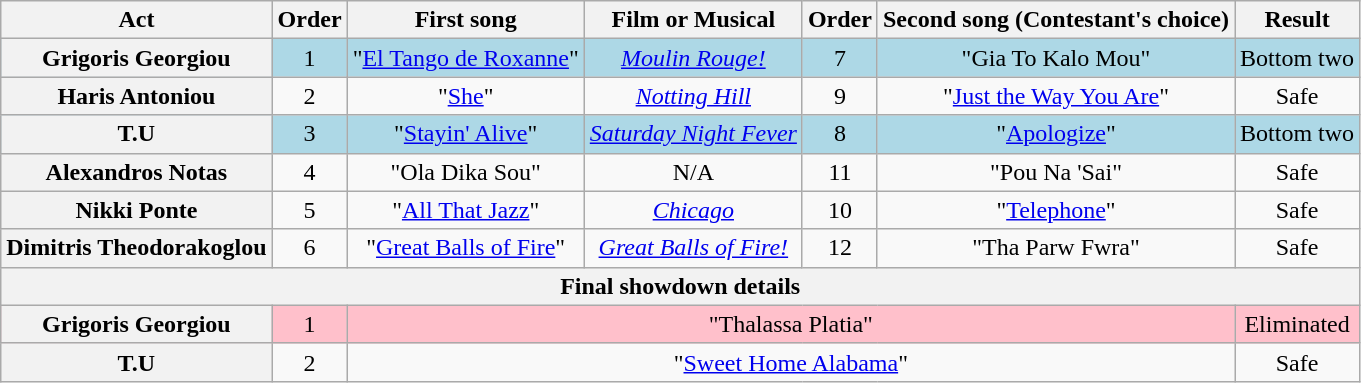<table class="wikitable plainrowheaders" style="text-align:center;">
<tr>
<th scope="col">Act</th>
<th scope="col">Order</th>
<th scope="col">First song</th>
<th scope="col">Film or Musical</th>
<th scope="col">Order</th>
<th scope="col">Second song (Contestant's choice)</th>
<th scope="col">Result</th>
</tr>
<tr style="background:lightblue;">
<th scope="row">Grigoris Georgiou</th>
<td>1</td>
<td>"<a href='#'>El Tango de Roxanne</a>"</td>
<td><em><a href='#'>Moulin Rouge!</a></em></td>
<td>7</td>
<td>"Gia To Kalo Mou"</td>
<td>Bottom two</td>
</tr>
<tr>
<th scope="row">Haris Antoniou</th>
<td>2</td>
<td>"<a href='#'>She</a>"</td>
<td><em><a href='#'>Notting Hill</a></em></td>
<td>9</td>
<td>"<a href='#'>Just the Way You Are</a>"</td>
<td>Safe</td>
</tr>
<tr style="background:lightblue;">
<th scope="row">T.U</th>
<td>3</td>
<td>"<a href='#'>Stayin' Alive</a>"</td>
<td><em><a href='#'>Saturday Night Fever</a></em></td>
<td>8</td>
<td>"<a href='#'>Apologize</a>"</td>
<td>Bottom two</td>
</tr>
<tr>
<th scope="row">Alexandros Notas</th>
<td>4</td>
<td>"Ola Dika Sou"</td>
<td>N/A</td>
<td>11</td>
<td>"Pou Na 'Sai"</td>
<td>Safe</td>
</tr>
<tr>
<th scope="row">Nikki Ponte</th>
<td>5</td>
<td>"<a href='#'>All That Jazz</a>"</td>
<td><em><a href='#'>Chicago</a></em></td>
<td>10</td>
<td>"<a href='#'>Telephone</a>"</td>
<td>Safe</td>
</tr>
<tr>
<th scope="row">Dimitris Theodorakoglou</th>
<td>6</td>
<td>"<a href='#'>Great Balls of Fire</a>"</td>
<td><em><a href='#'>Great Balls of Fire!</a></em></td>
<td>12</td>
<td>"Tha Parw Fwra"</td>
<td>Safe</td>
</tr>
<tr>
<th scope="col" colspan="7">Final showdown details</th>
</tr>
<tr style="background:pink;">
<th scope="row">Grigoris Georgiou</th>
<td>1</td>
<td colspan="4">"Thalassa Platia"</td>
<td>Eliminated</td>
</tr>
<tr>
<th scope="row">T.U</th>
<td>2</td>
<td colspan="4">"<a href='#'>Sweet Home Alabama</a>"</td>
<td>Safe</td>
</tr>
</table>
